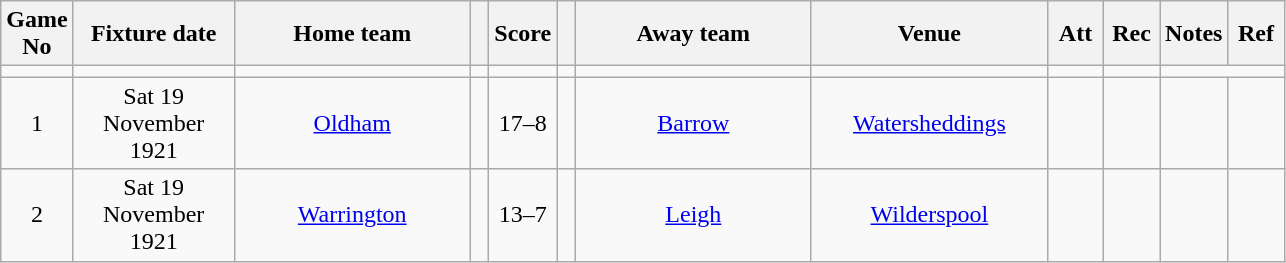<table class="wikitable" style="text-align:center;">
<tr>
<th width=20 abbr="No">Game No</th>
<th width=100 abbr="Date">Fixture date</th>
<th width=150 abbr="Home team">Home team</th>
<th width=5 abbr="space"></th>
<th width=20 abbr="Score">Score</th>
<th width=5 abbr="space"></th>
<th width=150 abbr="Away team">Away team</th>
<th width=150 abbr="Venue">Venue</th>
<th width=30 abbr="Att">Att</th>
<th width=30 abbr="Rec">Rec</th>
<th width=20 abbr="Notes">Notes</th>
<th width=30 abbr="Ref">Ref</th>
</tr>
<tr>
<td></td>
<td></td>
<td></td>
<td></td>
<td></td>
<td></td>
<td></td>
<td></td>
<td></td>
<td></td>
</tr>
<tr>
<td>1</td>
<td>Sat 19 November 1921</td>
<td><a href='#'>Oldham</a></td>
<td></td>
<td>17–8</td>
<td></td>
<td><a href='#'>Barrow</a></td>
<td><a href='#'>Watersheddings</a></td>
<td></td>
<td></td>
<td></td>
<td></td>
</tr>
<tr>
<td>2</td>
<td>Sat 19 November 1921</td>
<td><a href='#'>Warrington</a></td>
<td></td>
<td>13–7</td>
<td></td>
<td><a href='#'>Leigh</a></td>
<td><a href='#'>Wilderspool</a></td>
<td></td>
<td></td>
<td></td>
<td></td>
</tr>
</table>
